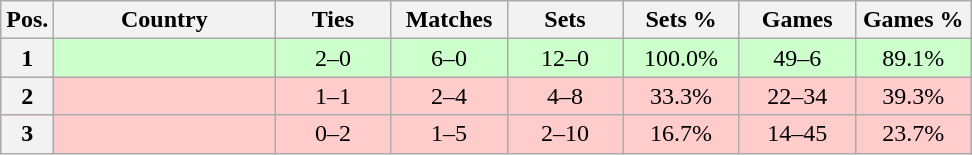<table class="wikitable nowrap" style=text-align:center>
<tr>
<th>Pos.</th>
<th width=140>Country</th>
<th width=70>Ties</th>
<th width=70>Matches</th>
<th width=70>Sets</th>
<th width=70>Sets %</th>
<th width=70>Games</th>
<th width=70>Games %</th>
</tr>
<tr style="background: #CCFFCC;">
<th>1</th>
<td align=left></td>
<td>2–0</td>
<td>6–0</td>
<td>12–0</td>
<td>100.0%</td>
<td>49–6</td>
<td>89.1%</td>
</tr>
<tr style="background: #FFCCCC;">
<th>2</th>
<td align=left></td>
<td>1–1</td>
<td>2–4</td>
<td>4–8</td>
<td>33.3%</td>
<td>22–34</td>
<td>39.3%</td>
</tr>
<tr style="background: #FFCCCC;">
<th>3</th>
<td align=left></td>
<td>0–2</td>
<td>1–5</td>
<td>2–10</td>
<td>16.7%</td>
<td>14–45</td>
<td>23.7%</td>
</tr>
</table>
